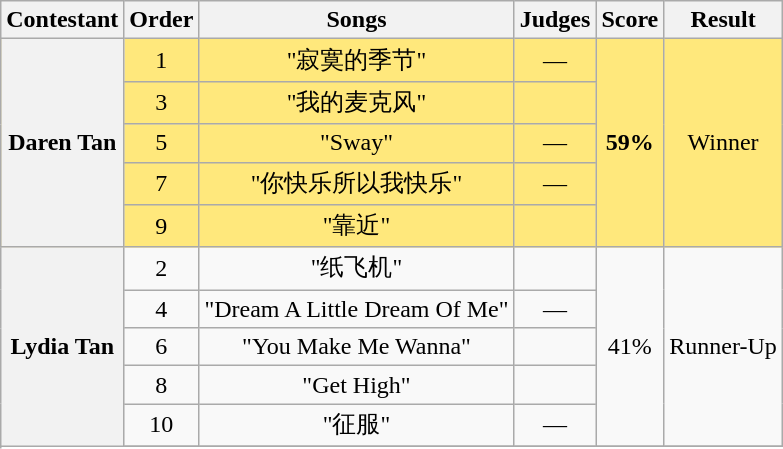<table class="wikitable plainrowheaders" style="text-align:center;">
<tr>
<th>Contestant</th>
<th>Order</th>
<th>Songs</th>
<th>Judges</th>
<th>Score</th>
<th>Result</th>
</tr>
<tr style="background:#ffe87c;">
<th rowspan=5 scope="row">Daren Tan</th>
<td>1</td>
<td>"寂寞的季节"</td>
<td>—</td>
<td rowspan=5><strong>59%</strong></td>
<td rowspan=5>Winner</td>
</tr>
<tr style="background:#ffe87c;">
<td>3</td>
<td>"我的麦克风"</td>
<td><strong></strong></td>
</tr>
<tr style="background:#ffe87c;">
<td>5</td>
<td>"Sway"</td>
<td>—</td>
</tr>
<tr style="background:#ffe87c;">
<td>7</td>
<td>"你快乐所以我快乐"</td>
<td>—</td>
</tr>
<tr style="background:#ffe87c;">
<td>9</td>
<td>"靠近"</td>
<td><strong></strong></td>
</tr>
<tr>
<th rowspan=6 scope="row">Lydia Tan</th>
<td>2</td>
<td>"纸飞机"</td>
<td><strong></strong></td>
<td rowspan=5>41%</td>
<td rowspan=5>Runner-Up</td>
</tr>
<tr>
<td>4</td>
<td>"Dream A Little Dream Of Me"</td>
<td>—</td>
</tr>
<tr>
<td>6</td>
<td>"You Make Me Wanna"</td>
<td><strong></strong></td>
</tr>
<tr>
<td>8</td>
<td>"Get High"</td>
<td><strong></strong></td>
</tr>
<tr>
<td>10</td>
<td>"征服"</td>
<td>—</td>
</tr>
<tr>
</tr>
</table>
